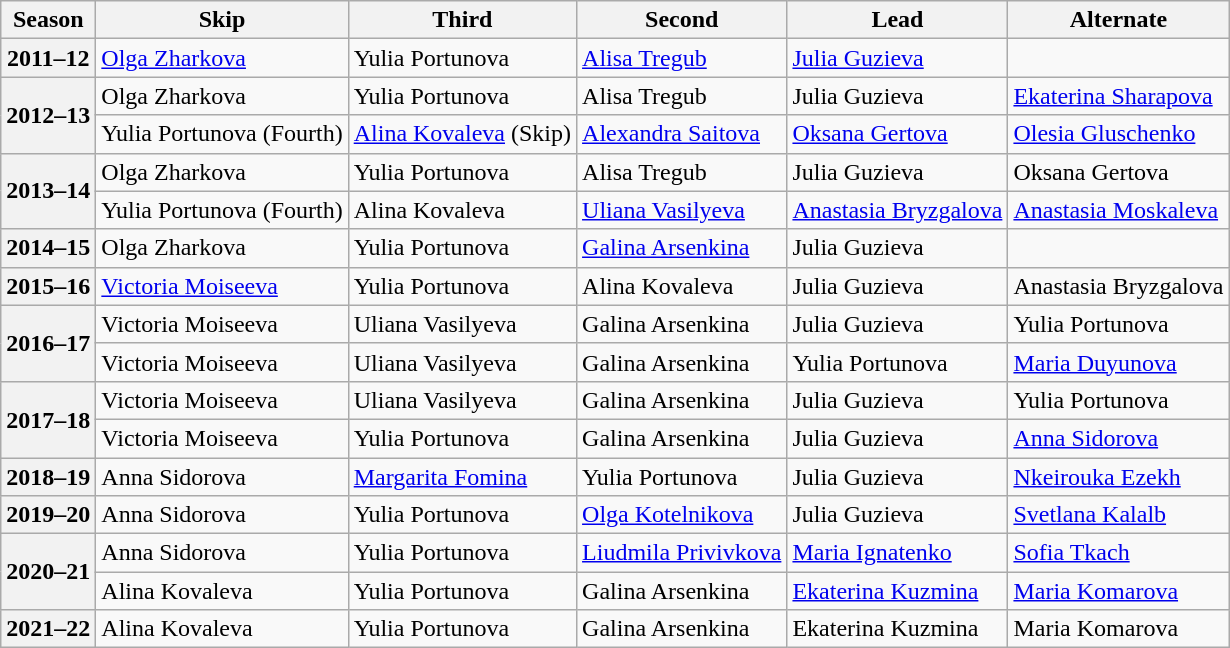<table class="wikitable">
<tr>
<th scope="col">Season</th>
<th scope="col">Skip</th>
<th scope="col">Third</th>
<th scope="col">Second</th>
<th scope="col">Lead</th>
<th scope="col">Alternate</th>
</tr>
<tr>
<th scope="row">2011–12</th>
<td><a href='#'>Olga Zharkova</a></td>
<td>Yulia Portunova</td>
<td><a href='#'>Alisa Tregub</a></td>
<td><a href='#'>Julia Guzieva</a></td>
<td></td>
</tr>
<tr>
<th scope="row" rowspan=2>2012–13</th>
<td>Olga Zharkova</td>
<td>Yulia Portunova</td>
<td>Alisa Tregub</td>
<td>Julia Guzieva</td>
<td><a href='#'>Ekaterina Sharapova</a></td>
</tr>
<tr>
<td>Yulia Portunova (Fourth)</td>
<td><a href='#'>Alina Kovaleva</a> (Skip)</td>
<td><a href='#'>Alexandra Saitova</a></td>
<td><a href='#'>Oksana Gertova</a></td>
<td><a href='#'>Olesia Gluschenko</a></td>
</tr>
<tr>
<th scope="row" rowspan=2>2013–14</th>
<td>Olga Zharkova</td>
<td>Yulia Portunova</td>
<td>Alisa Tregub</td>
<td>Julia Guzieva</td>
<td>Oksana Gertova</td>
</tr>
<tr>
<td>Yulia Portunova (Fourth)</td>
<td>Alina Kovaleva</td>
<td><a href='#'>Uliana Vasilyeva</a></td>
<td><a href='#'>Anastasia Bryzgalova</a></td>
<td><a href='#'>Anastasia Moskaleva</a></td>
</tr>
<tr>
<th scope="row">2014–15</th>
<td>Olga Zharkova</td>
<td>Yulia Portunova</td>
<td><a href='#'>Galina Arsenkina</a></td>
<td>Julia Guzieva</td>
<td></td>
</tr>
<tr>
<th scope="row">2015–16</th>
<td><a href='#'>Victoria Moiseeva</a></td>
<td>Yulia Portunova</td>
<td>Alina Kovaleva</td>
<td>Julia Guzieva</td>
<td>Anastasia Bryzgalova</td>
</tr>
<tr>
<th scope="row" rowspan=2>2016–17</th>
<td>Victoria Moiseeva</td>
<td>Uliana Vasilyeva</td>
<td>Galina Arsenkina</td>
<td>Julia Guzieva</td>
<td>Yulia Portunova</td>
</tr>
<tr>
<td>Victoria Moiseeva</td>
<td>Uliana Vasilyeva</td>
<td>Galina Arsenkina</td>
<td>Yulia Portunova</td>
<td><a href='#'>Maria Duyunova</a></td>
</tr>
<tr>
<th scope="row" rowspan=2>2017–18</th>
<td>Victoria Moiseeva</td>
<td>Uliana Vasilyeva</td>
<td>Galina Arsenkina</td>
<td>Julia Guzieva</td>
<td>Yulia Portunova</td>
</tr>
<tr>
<td>Victoria Moiseeva</td>
<td>Yulia Portunova</td>
<td>Galina Arsenkina</td>
<td>Julia Guzieva</td>
<td><a href='#'>Anna Sidorova</a></td>
</tr>
<tr>
<th scope="row">2018–19</th>
<td>Anna Sidorova</td>
<td><a href='#'>Margarita Fomina</a></td>
<td>Yulia Portunova</td>
<td>Julia Guzieva</td>
<td><a href='#'>Nkeirouka Ezekh</a></td>
</tr>
<tr>
<th scope="row">2019–20</th>
<td>Anna Sidorova</td>
<td>Yulia Portunova</td>
<td><a href='#'>Olga Kotelnikova</a></td>
<td>Julia Guzieva</td>
<td><a href='#'>Svetlana Kalalb</a></td>
</tr>
<tr>
<th scope="row" rowspan=2>2020–21</th>
<td>Anna Sidorova</td>
<td>Yulia Portunova</td>
<td><a href='#'>Liudmila Privivkova</a></td>
<td><a href='#'>Maria Ignatenko</a></td>
<td><a href='#'>Sofia Tkach</a></td>
</tr>
<tr>
<td>Alina Kovaleva</td>
<td>Yulia Portunova</td>
<td>Galina Arsenkina</td>
<td><a href='#'>Ekaterina Kuzmina</a></td>
<td><a href='#'>Maria Komarova</a></td>
</tr>
<tr>
<th scope="row">2021–22</th>
<td>Alina Kovaleva</td>
<td>Yulia Portunova</td>
<td>Galina Arsenkina</td>
<td>Ekaterina Kuzmina</td>
<td>Maria Komarova</td>
</tr>
</table>
